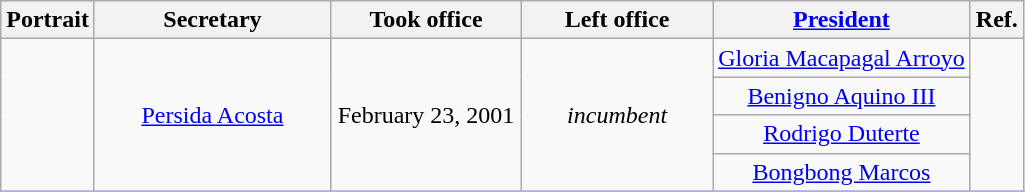<table class="wikitable" style="text-align:center; border:1px #aaf solid;">
<tr>
<th>Portrait</th>
<th width="150px">Secretary</th>
<th width="120px">Took office</th>
<th width="120px">Left office</th>
<th><a href='#'>President</a></th>
<th>Ref.</th>
</tr>
<tr>
<td rowspan="4"></td>
<td rowspan="4"><a href='#'>Persida Acosta</a></td>
<td rowspan="4">February 23, 2001</td>
<td rowspan="4"><em>incumbent</em></td>
<td><a href='#'>Gloria Macapagal Arroyo</a></td>
<td rowspan="4"></td>
</tr>
<tr>
<td><a href='#'>Benigno Aquino III</a></td>
</tr>
<tr>
<td><a href='#'>Rodrigo Duterte</a></td>
</tr>
<tr>
<td><a href='#'>Bongbong Marcos</a></td>
</tr>
<tr>
</tr>
</table>
